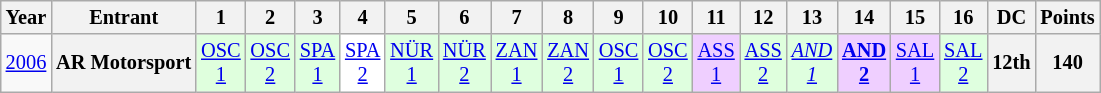<table class="wikitable" style="text-align:center; font-size:85%">
<tr>
<th>Year</th>
<th>Entrant</th>
<th>1</th>
<th>2</th>
<th>3</th>
<th>4</th>
<th>5</th>
<th>6</th>
<th>7</th>
<th>8</th>
<th>9</th>
<th>10</th>
<th>11</th>
<th>12</th>
<th>13</th>
<th>14</th>
<th>15</th>
<th>16</th>
<th>DC</th>
<th>Points</th>
</tr>
<tr>
<td><a href='#'>2006</a></td>
<th nowrap>AR Motorsport</th>
<td style="background:#dfffdd;"><a href='#'>OSC<br>1</a><br></td>
<td style="background:#dfffdf;"><a href='#'>OSC<br>2</a><br></td>
<td style="background:#dfffdf;"><a href='#'>SPA<br>1</a><br></td>
<td style="background:#ffffff;"><a href='#'>SPA<br>2</a><br></td>
<td style="background:#dfffdf;"><a href='#'>NÜR<br>1</a><br></td>
<td style="background:#dfffdf;"><a href='#'>NÜR<br>2</a><br></td>
<td style="background:#dfffdf;"><a href='#'>ZAN<br>1</a><br></td>
<td style="background:#dfffdf;"><a href='#'>ZAN<br>2</a><br></td>
<td style="background:#dfffdf;"><a href='#'>OSC<br>1</a><br></td>
<td style="background:#dfffdf;"><a href='#'>OSC<br>2</a><br></td>
<td style="background:#efcfff;"><a href='#'>ASS<br>1</a><br></td>
<td style="background:#dfffdd;"><a href='#'>ASS<br>2</a><br></td>
<td style="background:#dfffdf;"><em><a href='#'>AND<br>1</a></em><br></td>
<td style="background:#efcfff;"><strong><a href='#'>AND<br>2</a></strong><br></td>
<td style="background:#efcfff;"><a href='#'>SAL<br>1</a><br></td>
<td style="background:#dfffdf;"><a href='#'>SAL<br>2</a><br></td>
<th>12th</th>
<th>140</th>
</tr>
</table>
